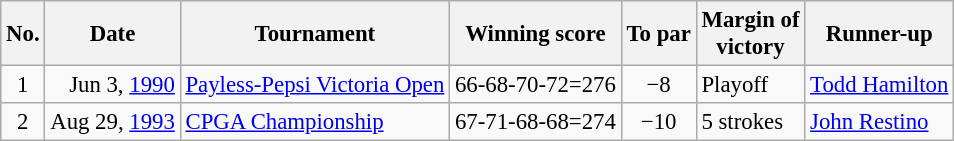<table class="wikitable" style="font-size:95%;">
<tr>
<th>No.</th>
<th>Date</th>
<th>Tournament</th>
<th>Winning score</th>
<th>To par</th>
<th>Margin of<br>victory</th>
<th>Runner-up</th>
</tr>
<tr>
<td align=center>1</td>
<td align=right>Jun 3, <a href='#'>1990</a></td>
<td><a href='#'>Payless-Pepsi Victoria Open</a></td>
<td align=right>66-68-70-72=276</td>
<td align=center>−8</td>
<td>Playoff</td>
<td> <a href='#'>Todd Hamilton</a></td>
</tr>
<tr>
<td align=center>2</td>
<td align=right>Aug 29, <a href='#'>1993</a></td>
<td><a href='#'>CPGA Championship</a></td>
<td align=right>67-71-68-68=274</td>
<td align=center>−10</td>
<td>5 strokes</td>
<td> <a href='#'>John Restino</a></td>
</tr>
</table>
